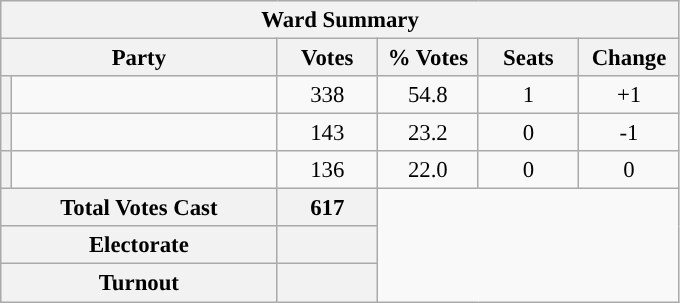<table class="wikitable" style="font-size: 95%;">
<tr style="background-color:#E9E9E9">
<th colspan="6">Ward Summary</th>
</tr>
<tr style="background-color:#E9E9E9">
<th colspan="2">Party</th>
<th style="width: 60px">Votes</th>
<th style="width: 60px">% Votes</th>
<th style="width: 60px">Seats</th>
<th style="width: 60px">Change</th>
</tr>
<tr>
<th style="background-color: "></th>
<td style="width: 170px"><a href='#'></a></td>
<td align="center">338</td>
<td align="center">54.8</td>
<td align="center">1</td>
<td align="center">+1</td>
</tr>
<tr>
<th style="background-color: "></th>
<td style="width: 170px"><a href='#'></a></td>
<td align="center">143</td>
<td align="center">23.2</td>
<td align="center">0</td>
<td align="center">-1</td>
</tr>
<tr>
<th style="background-color: "></th>
<td style="width: 170px"><a href='#'></a></td>
<td align="center">136</td>
<td align="center">22.0</td>
<td align="center">0</td>
<td align="center">0</td>
</tr>
<tr style="background-color:#E9E9E9">
<th colspan="2">Total Votes Cast</th>
<th style="width: 60px">617</th>
</tr>
<tr style="background-color:#E9E9E9">
<th colspan="2">Electorate</th>
<th style="width: 60px"></th>
</tr>
<tr style="background-color:#E9E9E9">
<th colspan="2">Turnout</th>
<th style="width: 60px"></th>
</tr>
</table>
